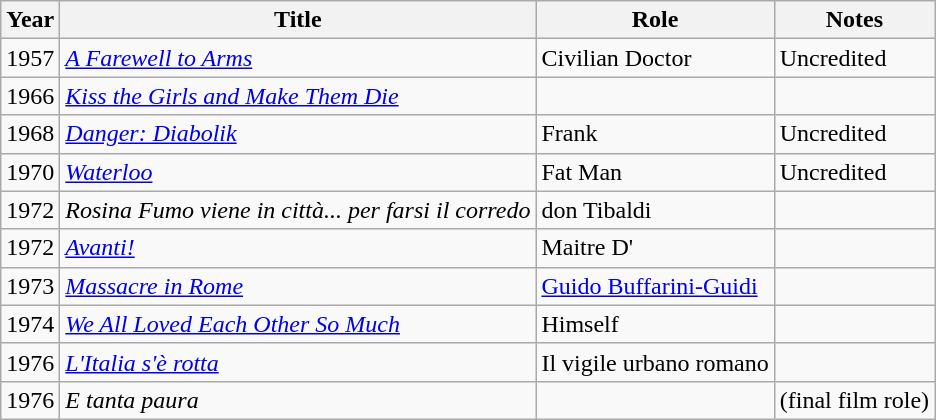<table class="wikitable">
<tr>
<th>Year</th>
<th>Title</th>
<th>Role</th>
<th>Notes</th>
</tr>
<tr>
<td>1957</td>
<td><em><a href='#'>A Farewell to Arms</a></em></td>
<td>Civilian Doctor</td>
<td>Uncredited</td>
</tr>
<tr>
<td>1966</td>
<td><em><a href='#'>Kiss the Girls and Make Them Die</a></em></td>
<td></td>
<td></td>
</tr>
<tr>
<td>1968</td>
<td><em><a href='#'>Danger: Diabolik</a></em></td>
<td>Frank</td>
<td>Uncredited</td>
</tr>
<tr>
<td>1970</td>
<td><em><a href='#'>Waterloo</a></em></td>
<td>Fat Man</td>
<td>Uncredited</td>
</tr>
<tr>
<td>1972</td>
<td><em>Rosina Fumo viene in città... per farsi il corredo</em></td>
<td>don Tibaldi</td>
<td></td>
</tr>
<tr>
<td>1972</td>
<td><em><a href='#'>Avanti!</a></em></td>
<td>Maitre D'</td>
<td></td>
</tr>
<tr>
<td>1973</td>
<td><em><a href='#'>Massacre in Rome</a></em></td>
<td><a href='#'>Guido Buffarini-Guidi</a></td>
<td></td>
</tr>
<tr>
<td>1974</td>
<td><em><a href='#'>We All Loved Each Other So Much</a></em></td>
<td>Himself</td>
<td></td>
</tr>
<tr>
<td>1976</td>
<td><em><a href='#'>L'Italia s'è rotta</a></em></td>
<td>Il vigile urbano romano</td>
<td></td>
</tr>
<tr>
<td>1976</td>
<td><em>E tanta paura</em></td>
<td></td>
<td>(final film role)</td>
</tr>
</table>
